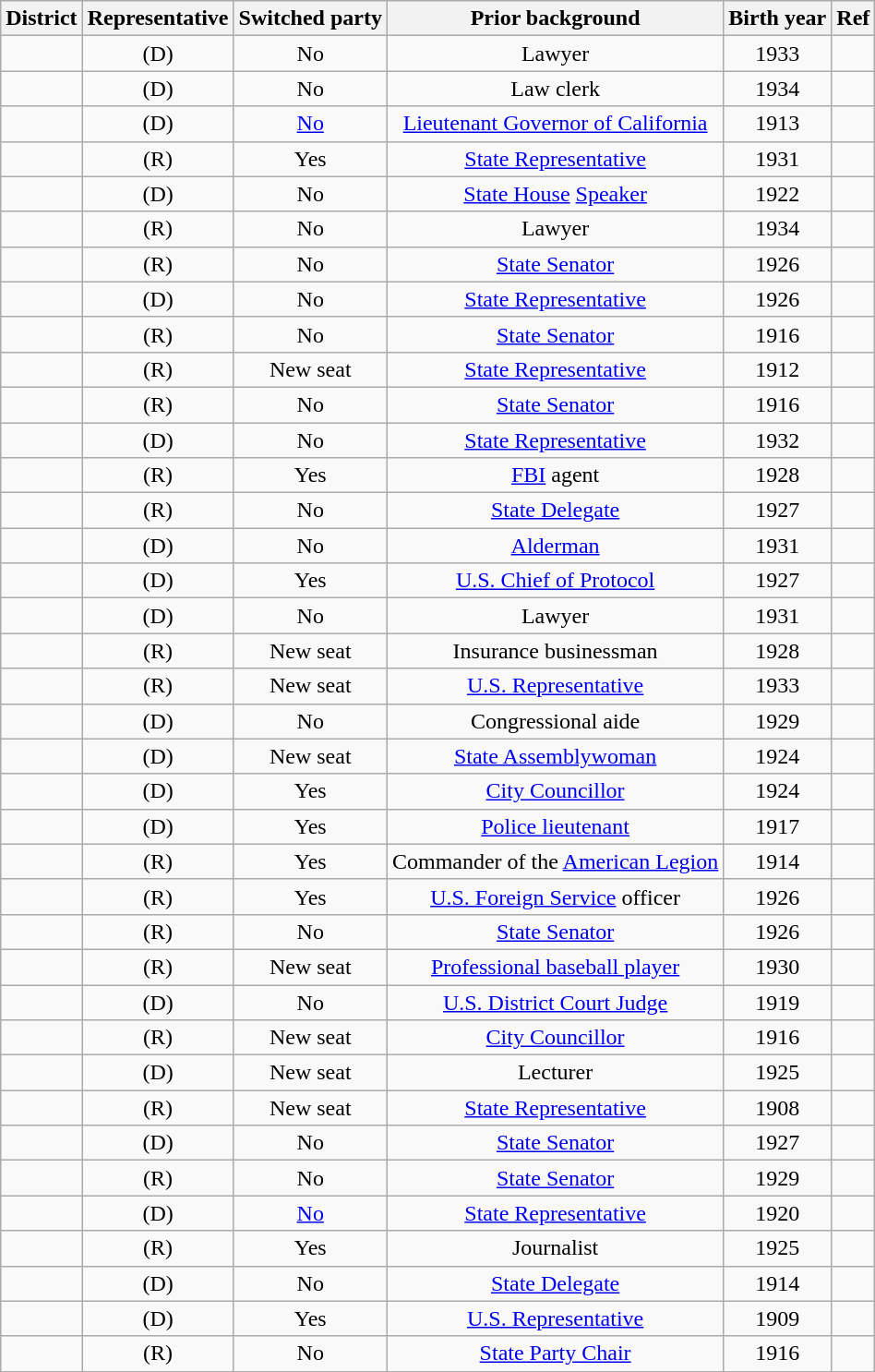<table class="sortable wikitable" style="text-align:center">
<tr>
<th>District</th>
<th>Representative</th>
<th>Switched party</th>
<th>Prior background</th>
<th>Birth year</th>
<th class=unsortable>Ref</th>
</tr>
<tr>
<td></td>
<td> (D)</td>
<td>No</td>
<td>Lawyer</td>
<td>1933</td>
<td></td>
</tr>
<tr>
<td></td>
<td> (D)</td>
<td>No</td>
<td>Law clerk</td>
<td>1934</td>
<td></td>
</tr>
<tr>
<td></td>
<td> (D)</td>
<td><a href='#'>No</a></td>
<td><a href='#'>Lieutenant Governor of California</a></td>
<td>1913</td>
<td></td>
</tr>
<tr>
<td></td>
<td> (R)</td>
<td>Yes</td>
<td><a href='#'>State Representative</a></td>
<td>1931</td>
<td></td>
</tr>
<tr>
<td></td>
<td> (D)</td>
<td>No</td>
<td><a href='#'>State House</a> <a href='#'>Speaker</a></td>
<td>1922</td>
<td></td>
</tr>
<tr>
<td></td>
<td> (R)</td>
<td>No</td>
<td>Lawyer</td>
<td>1934</td>
<td></td>
</tr>
<tr>
<td></td>
<td> (R)</td>
<td>No</td>
<td><a href='#'>State Senator</a></td>
<td>1926</td>
<td></td>
</tr>
<tr>
<td></td>
<td> (D)</td>
<td>No</td>
<td><a href='#'>State Representative</a></td>
<td>1926</td>
<td></td>
</tr>
<tr>
<td></td>
<td> (R)</td>
<td>No</td>
<td><a href='#'>State Senator</a></td>
<td>1916</td>
<td></td>
</tr>
<tr>
<td></td>
<td> (R)</td>
<td>New seat</td>
<td><a href='#'>State Representative</a></td>
<td>1912</td>
<td></td>
</tr>
<tr>
<td></td>
<td> (R)</td>
<td>No</td>
<td><a href='#'>State Senator</a></td>
<td>1916</td>
<td></td>
</tr>
<tr>
<td></td>
<td> (D)</td>
<td>No</td>
<td><a href='#'>State Representative</a></td>
<td>1932</td>
<td></td>
</tr>
<tr>
<td></td>
<td> (R)</td>
<td>Yes</td>
<td><a href='#'>FBI</a> agent</td>
<td>1928</td>
<td></td>
</tr>
<tr>
<td></td>
<td> (R)</td>
<td>No</td>
<td><a href='#'>State Delegate</a></td>
<td>1927</td>
<td></td>
</tr>
<tr>
<td></td>
<td> (D)</td>
<td>No</td>
<td><a href='#'>Alderman</a></td>
<td>1931</td>
<td></td>
</tr>
<tr>
<td></td>
<td> (D)</td>
<td>Yes</td>
<td><a href='#'>U.S. Chief of Protocol</a></td>
<td>1927</td>
<td></td>
</tr>
<tr>
<td></td>
<td> (D)</td>
<td>No</td>
<td>Lawyer</td>
<td>1931</td>
<td></td>
</tr>
<tr>
<td></td>
<td> (R)</td>
<td>New seat</td>
<td>Insurance businessman</td>
<td>1928</td>
<td></td>
</tr>
<tr>
<td></td>
<td> (R)</td>
<td>New seat</td>
<td><a href='#'>U.S. Representative</a></td>
<td>1933</td>
<td></td>
</tr>
<tr>
<td></td>
<td> (D)</td>
<td>No</td>
<td>Congressional aide</td>
<td>1929</td>
<td></td>
</tr>
<tr>
<td></td>
<td> (D)</td>
<td>New seat</td>
<td><a href='#'>State Assemblywoman</a></td>
<td>1924</td>
<td></td>
</tr>
<tr>
<td></td>
<td> (D)</td>
<td>Yes</td>
<td><a href='#'>City Councillor</a></td>
<td>1924</td>
<td></td>
</tr>
<tr>
<td></td>
<td> (D)</td>
<td>Yes</td>
<td><a href='#'>Police lieutenant</a></td>
<td>1917</td>
<td></td>
</tr>
<tr>
<td></td>
<td> (R)</td>
<td>Yes</td>
<td>Commander of the <a href='#'>American Legion</a></td>
<td>1914</td>
<td></td>
</tr>
<tr>
<td></td>
<td> (R)</td>
<td>Yes</td>
<td><a href='#'>U.S. Foreign Service</a> officer</td>
<td>1926</td>
<td></td>
</tr>
<tr>
<td></td>
<td> (R)</td>
<td>No</td>
<td><a href='#'>State Senator</a></td>
<td>1926</td>
<td></td>
</tr>
<tr>
<td></td>
<td> (R)</td>
<td>New seat</td>
<td><a href='#'>Professional baseball player</a></td>
<td>1930</td>
<td></td>
</tr>
<tr>
<td></td>
<td> (D)</td>
<td>No</td>
<td><a href='#'>U.S. District Court Judge</a></td>
<td>1919</td>
<td></td>
</tr>
<tr>
<td></td>
<td> (R)</td>
<td>New seat</td>
<td><a href='#'>City Councillor</a></td>
<td>1916</td>
<td></td>
</tr>
<tr>
<td></td>
<td> (D)</td>
<td>New seat</td>
<td>Lecturer</td>
<td>1925</td>
<td></td>
</tr>
<tr>
<td></td>
<td> (R)</td>
<td>New seat</td>
<td><a href='#'>State Representative</a></td>
<td>1908</td>
<td></td>
</tr>
<tr>
<td></td>
<td> (D)</td>
<td>No</td>
<td><a href='#'>State Senator</a></td>
<td>1927</td>
<td></td>
</tr>
<tr>
<td></td>
<td> (R)</td>
<td>No</td>
<td><a href='#'>State Senator</a></td>
<td>1929</td>
<td></td>
</tr>
<tr>
<td></td>
<td> (D)</td>
<td><a href='#'>No</a></td>
<td><a href='#'>State Representative</a></td>
<td>1920</td>
<td></td>
</tr>
<tr>
<td></td>
<td> (R)</td>
<td>Yes</td>
<td>Journalist</td>
<td>1925</td>
<td></td>
</tr>
<tr>
<td></td>
<td> (D)</td>
<td>No</td>
<td><a href='#'>State Delegate</a></td>
<td>1914</td>
<td></td>
</tr>
<tr>
<td></td>
<td> (D)</td>
<td>Yes</td>
<td><a href='#'>U.S. Representative</a></td>
<td>1909</td>
<td></td>
</tr>
<tr>
<td></td>
<td> (R)</td>
<td>No</td>
<td><a href='#'>State Party Chair</a></td>
<td>1916</td>
<td></td>
</tr>
</table>
